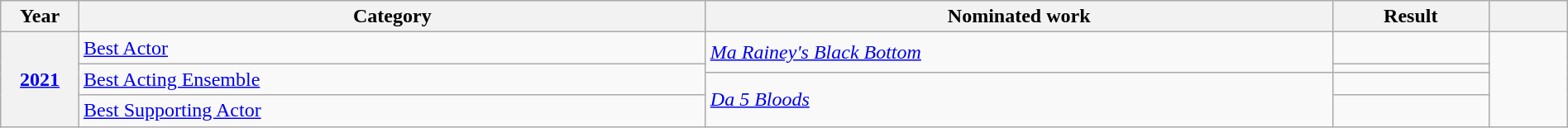<table class="wikitable plainrowheaders" style="width:100%;">
<tr>
<th scope="col" style="width:5%;">Year</th>
<th scope="col" style="width:40%;">Category</th>
<th scope="col" style="width:40%;">Nominated work</th>
<th scope="col" style="width:10%;">Result</th>
<th scope="col" style="width:5%;"></th>
</tr>
<tr>
<th scope="row" style="text-align:center;" rowspan="4"><a href='#'>2021</a></th>
<td><a href='#'>Best Actor</a></td>
<td rowspan="2"><em><a href='#'>Ma Rainey's Black Bottom</a></em></td>
<td></td>
<td style="text-align:center;" rowspan="4"></td>
</tr>
<tr>
<td rowspan=2><a href='#'>Best Acting Ensemble</a></td>
<td></td>
</tr>
<tr>
<td rowspan="2"><em><a href='#'>Da 5 Bloods</a></em></td>
<td></td>
</tr>
<tr>
<td><a href='#'>Best Supporting Actor</a></td>
<td></td>
</tr>
</table>
